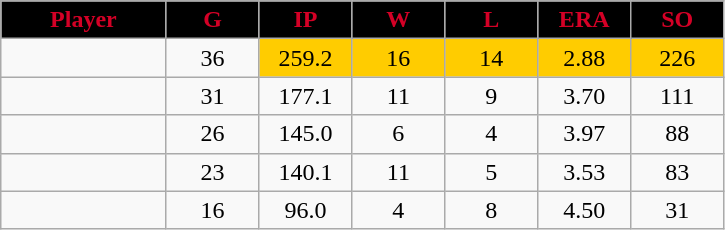<table class="wikitable sortable">
<tr>
<th style="background:black;color:#d40026;" width="16%">Player</th>
<th style="background:black;color:#d40026;" width="9%">G</th>
<th style="background:black;color:#d40026;" width="9%">IP</th>
<th style="background:black;color:#d40026;" width="9%">W</th>
<th style="background:black;color:#d40026;" width="9%">L</th>
<th style="background:black;color:#d40026;" width="9%">ERA</th>
<th style="background:black;color:#d40026;" width="9%">SO</th>
</tr>
<tr align="center">
<td></td>
<td>36</td>
<td bgcolor="#FFCC00">259.2</td>
<td bgcolor="#FFCC00">16</td>
<td bgcolor="#FFCC00">14</td>
<td bgcolor="#FFCC00">2.88</td>
<td bgcolor="#FFCC00">226</td>
</tr>
<tr align="center">
<td></td>
<td>31</td>
<td>177.1</td>
<td>11</td>
<td>9</td>
<td>3.70</td>
<td>111</td>
</tr>
<tr align="center">
<td></td>
<td>26</td>
<td>145.0</td>
<td>6</td>
<td>4</td>
<td>3.97</td>
<td>88</td>
</tr>
<tr align="center">
<td></td>
<td>23</td>
<td>140.1</td>
<td>11</td>
<td>5</td>
<td>3.53</td>
<td>83</td>
</tr>
<tr align="center">
<td></td>
<td>16</td>
<td>96.0</td>
<td>4</td>
<td>8</td>
<td>4.50</td>
<td>31</td>
</tr>
</table>
